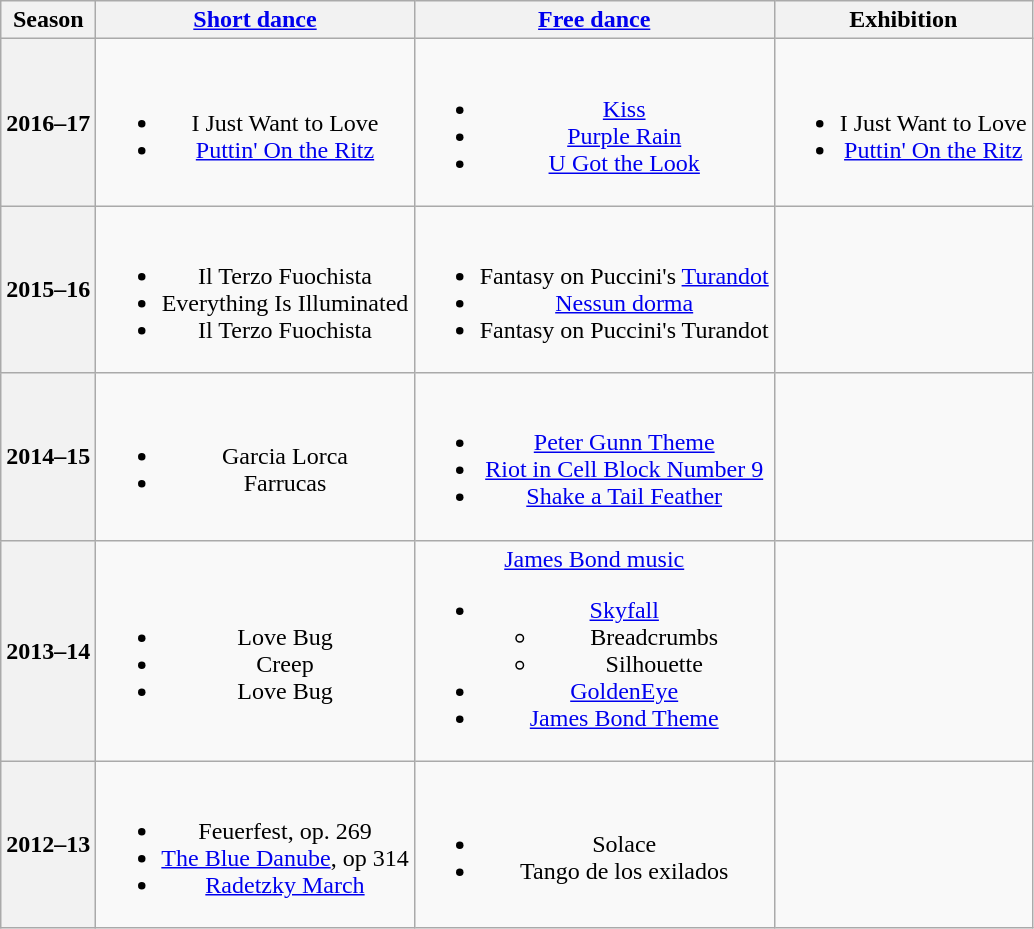<table class=wikitable style=text-align:center>
<tr>
<th>Season</th>
<th><a href='#'>Short dance</a></th>
<th><a href='#'>Free dance</a></th>
<th>Exhibition</th>
</tr>
<tr>
<th>2016–17 <br> </th>
<td><br><ul><li> I Just Want to Love <br></li><li> <a href='#'>Puttin' On the Ritz</a> <br></li></ul></td>
<td><br><ul><li><a href='#'>Kiss</a> <br></li><li><a href='#'>Purple Rain</a> <br></li><li><a href='#'>U Got the Look</a> <br></li></ul></td>
<td><br><ul><li>I Just Want to Love <br></li><li><a href='#'>Puttin' On the Ritz</a> <br></li></ul></td>
</tr>
<tr>
<th>2015–16 <br> </th>
<td><br><ul><li> Il Terzo Fuochista <br></li><li> Everything Is Illuminated <br></li><li> Il Terzo Fuochista <br></li></ul></td>
<td><br><ul><li>Fantasy on Puccini's <a href='#'>Turandot</a> <br></li><li><a href='#'>Nessun dorma</a> <br></li><li>Fantasy on Puccini's Turandot <br></li></ul></td>
<td></td>
</tr>
<tr>
<th>2014–15 <br> </th>
<td><br><ul><li>Garcia Lorca</li><li>Farrucas <br></li></ul></td>
<td><br><ul><li><a href='#'>Peter Gunn Theme</a> <br></li><li><a href='#'>Riot in Cell Block Number 9</a> <br></li><li><a href='#'>Shake a Tail Feather</a> <br></li></ul></td>
<td></td>
</tr>
<tr>
<th>2013–14 <br> </th>
<td><br><ul><li> Love Bug <br></li><li> Creep</li><li> Love Bug <br></li></ul></td>
<td><a href='#'>James Bond music</a><br><ul><li><a href='#'>Skyfall</a> <br><ul><li>Breadcrumbs</li><li>Silhouette</li></ul></li><li><a href='#'>GoldenEye</a> <br></li><li><a href='#'>James Bond Theme</a></li></ul></td>
<td></td>
</tr>
<tr>
<th>2012–13 <br> </th>
<td><br><ul><li> Feuerfest, op. 269 <br></li><li> <a href='#'>The Blue Danube</a>, op 314 <br></li><li> <a href='#'>Radetzky March</a> <br></li></ul></td>
<td><br><ul><li>Solace <br></li><li>Tango de los exilados <br></li></ul></td>
<td></td>
</tr>
</table>
